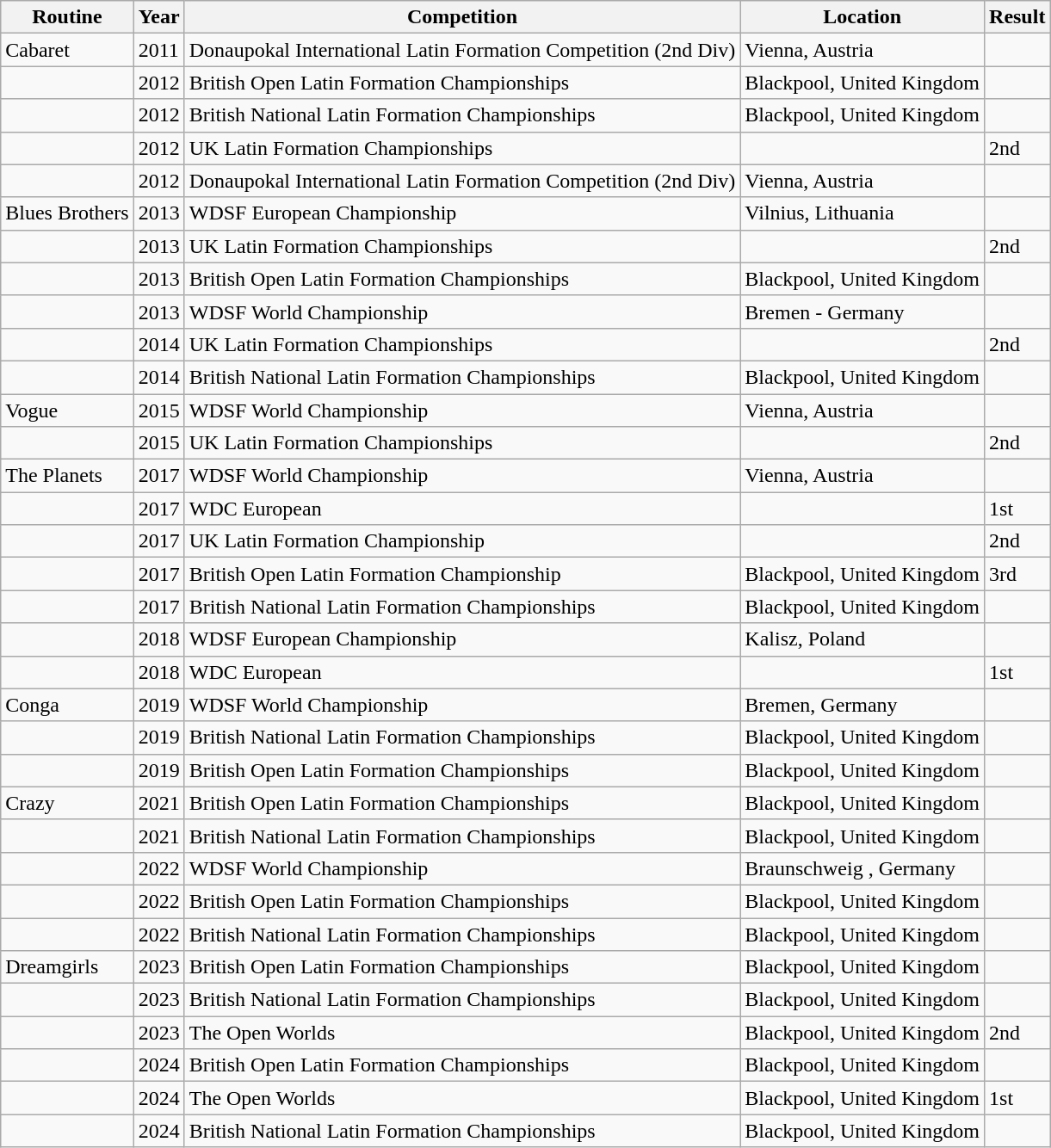<table class="wikitable">
<tr>
<th>Routine</th>
<th>Year</th>
<th>Competition</th>
<th>Location</th>
<th>Result</th>
</tr>
<tr>
<td>Cabaret</td>
<td>2011</td>
<td>Donaupokal International Latin Formation Competition (2nd Div)</td>
<td>Vienna, Austria</td>
<td></td>
</tr>
<tr>
<td></td>
<td>2012</td>
<td>British Open Latin Formation Championships</td>
<td>Blackpool, United Kingdom</td>
<td></td>
</tr>
<tr>
<td></td>
<td>2012</td>
<td>British National Latin Formation Championships</td>
<td>Blackpool, United Kingdom</td>
<td></td>
</tr>
<tr>
<td></td>
<td>2012</td>
<td>UK Latin Formation Championships</td>
<td></td>
<td>2nd</td>
</tr>
<tr>
<td></td>
<td>2012</td>
<td>Donaupokal International Latin Formation Competition (2nd Div)</td>
<td>Vienna, Austria</td>
<td></td>
</tr>
<tr>
<td>Blues Brothers</td>
<td>2013</td>
<td>WDSF European Championship</td>
<td>Vilnius, Lithuania</td>
<td></td>
</tr>
<tr>
<td></td>
<td>2013</td>
<td>UK Latin Formation Championships</td>
<td></td>
<td>2nd</td>
</tr>
<tr>
<td></td>
<td>2013</td>
<td>British Open Latin Formation Championships</td>
<td>Blackpool, United Kingdom</td>
<td></td>
</tr>
<tr>
<td></td>
<td>2013</td>
<td>WDSF World Championship</td>
<td>Bremen - Germany</td>
<td></td>
</tr>
<tr>
<td></td>
<td>2014</td>
<td>UK Latin Formation Championships</td>
<td></td>
<td>2nd</td>
</tr>
<tr>
<td></td>
<td>2014</td>
<td>British National Latin Formation Championships</td>
<td>Blackpool, United Kingdom</td>
<td></td>
</tr>
<tr>
<td>Vogue</td>
<td>2015</td>
<td>WDSF World Championship</td>
<td>Vienna, Austria</td>
<td></td>
</tr>
<tr>
<td></td>
<td>2015</td>
<td>UK Latin Formation Championships</td>
<td></td>
<td>2nd</td>
</tr>
<tr>
<td>The Planets</td>
<td>2017</td>
<td>WDSF World Championship</td>
<td>Vienna, Austria</td>
<td></td>
</tr>
<tr>
<td></td>
<td>2017</td>
<td>WDC European</td>
<td></td>
<td>1st</td>
</tr>
<tr>
<td></td>
<td>2017</td>
<td>UK Latin Formation Championship</td>
<td></td>
<td>2nd</td>
</tr>
<tr>
<td></td>
<td>2017</td>
<td>British Open Latin Formation Championship</td>
<td>Blackpool, United Kingdom</td>
<td>3rd</td>
</tr>
<tr>
<td></td>
<td>2017</td>
<td>British National Latin Formation Championships</td>
<td>Blackpool, United Kingdom</td>
<td></td>
</tr>
<tr>
<td></td>
<td>2018</td>
<td>WDSF European Championship</td>
<td>Kalisz, Poland</td>
<td></td>
</tr>
<tr>
<td></td>
<td>2018</td>
<td>WDC European</td>
<td></td>
<td>1st</td>
</tr>
<tr>
<td>Conga</td>
<td>2019</td>
<td>WDSF World Championship</td>
<td>Bremen, Germany</td>
<td></td>
</tr>
<tr>
<td></td>
<td>2019</td>
<td>British National Latin Formation Championships</td>
<td>Blackpool, United Kingdom</td>
<td></td>
</tr>
<tr>
<td></td>
<td>2019</td>
<td>British Open Latin Formation Championships</td>
<td>Blackpool, United Kingdom</td>
<td></td>
</tr>
<tr>
<td>Crazy</td>
<td>2021</td>
<td>British Open Latin Formation Championships</td>
<td>Blackpool, United Kingdom</td>
<td></td>
</tr>
<tr>
<td></td>
<td>2021</td>
<td>British National Latin Formation Championships</td>
<td>Blackpool, United Kingdom</td>
<td></td>
</tr>
<tr>
<td></td>
<td>2022</td>
<td>WDSF World Championship</td>
<td>Braunschweig , Germany</td>
<td></td>
</tr>
<tr>
<td></td>
<td>2022</td>
<td>British Open Latin Formation Championships</td>
<td>Blackpool, United Kingdom</td>
<td></td>
</tr>
<tr>
<td></td>
<td>2022</td>
<td>British National Latin Formation Championships</td>
<td>Blackpool, United Kingdom</td>
<td></td>
</tr>
<tr>
<td>Dreamgirls</td>
<td>2023</td>
<td>British Open Latin Formation Championships</td>
<td>Blackpool, United Kingdom</td>
<td></td>
</tr>
<tr>
<td></td>
<td>2023</td>
<td>British National Latin Formation Championships</td>
<td>Blackpool, United Kingdom</td>
<td></td>
</tr>
<tr>
<td></td>
<td>2023</td>
<td>The Open Worlds</td>
<td>Blackpool, United Kingdom</td>
<td>2nd</td>
</tr>
<tr>
<td></td>
<td>2024</td>
<td>British Open Latin Formation Championships</td>
<td>Blackpool, United Kingdom</td>
<td></td>
</tr>
<tr>
<td></td>
<td>2024</td>
<td>The Open Worlds</td>
<td>Blackpool, United Kingdom</td>
<td>1st</td>
</tr>
<tr>
<td></td>
<td>2024</td>
<td>British National Latin Formation Championships</td>
<td>Blackpool, United Kingdom</td>
<td></td>
</tr>
</table>
